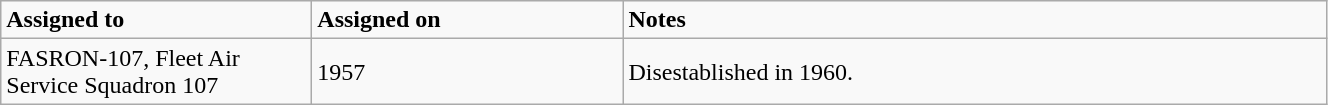<table class="wikitable" style="width: 70%;">
<tr>
<td style="width: 200px;"><strong>Assigned to</strong></td>
<td style="width: 200px;"><strong>Assigned on</strong></td>
<td><strong>Notes</strong></td>
</tr>
<tr>
<td>FASRON-107, Fleet Air Service Squadron 107</td>
<td>1957</td>
<td>Disestablished in 1960.</td>
</tr>
</table>
